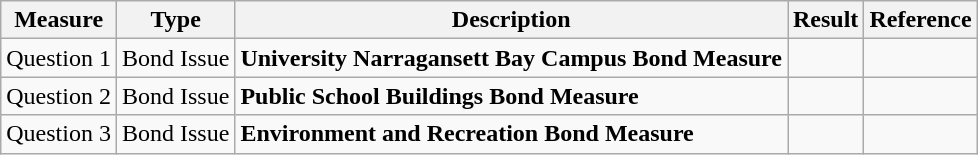<table class="wikitable">
<tr>
<th>Measure</th>
<th>Type</th>
<th>Description</th>
<th>Result</th>
<th>Reference</th>
</tr>
<tr>
<td>Question 1</td>
<td>Bond Issue</td>
<td><strong>University Narragansett Bay Campus Bond Measure</strong></td>
<td></td>
<td></td>
</tr>
<tr>
<td>Question 2</td>
<td>Bond Issue</td>
<td><strong>Public School Buildings Bond Measure</strong></td>
<td></td>
<td></td>
</tr>
<tr>
<td>Question 3</td>
<td>Bond Issue</td>
<td><strong>Environment and Recreation Bond Measure</strong></td>
<td></td>
<td></td>
</tr>
</table>
